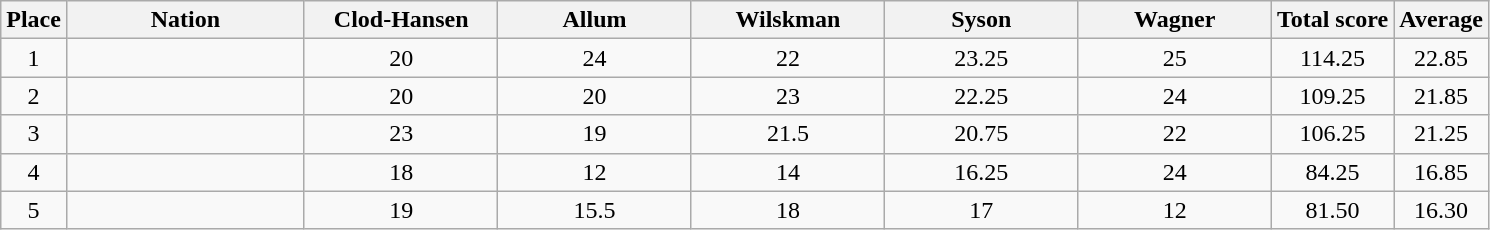<table class="wikitable">
<tr>
<th>Place</th>
<th width=16%>Nation</th>
<th width=13%>Clod-Hansen</th>
<th width=13%>Allum</th>
<th width=13%>Wilskman</th>
<th width=13%>Syson</th>
<th width=13%>Wagner</th>
<th>Total score</th>
<th>Average</th>
</tr>
<tr>
<td align="center">1</td>
<td align="left"></td>
<td align="center">20</td>
<td align="center">24</td>
<td align="center">22</td>
<td align="center">23.25</td>
<td align="center">25</td>
<td align="center">114.25</td>
<td align="center">22.85</td>
</tr>
<tr>
<td align="center">2</td>
<td align="left"></td>
<td align="center">20</td>
<td align="center">20</td>
<td align="center">23</td>
<td align="center">22.25</td>
<td align="center">24</td>
<td align="center">109.25</td>
<td align="center">21.85</td>
</tr>
<tr>
<td align="center">3</td>
<td align="left"></td>
<td align="center">23</td>
<td align="center">19</td>
<td align="center">21.5</td>
<td align="center">20.75</td>
<td align="center">22</td>
<td align="center">106.25</td>
<td align="center">21.25</td>
</tr>
<tr>
<td align="center">4</td>
<td align="left"></td>
<td align="center">18</td>
<td align="center">12</td>
<td align="center">14</td>
<td align="center">16.25</td>
<td align="center">24</td>
<td align="center">84.25</td>
<td align="center">16.85</td>
</tr>
<tr>
<td align="center">5</td>
<td align="left"></td>
<td align="center">19</td>
<td align="center">15.5</td>
<td align="center">18</td>
<td align="center">17</td>
<td align="center">12</td>
<td align="center">81.50</td>
<td align="center">16.30</td>
</tr>
</table>
